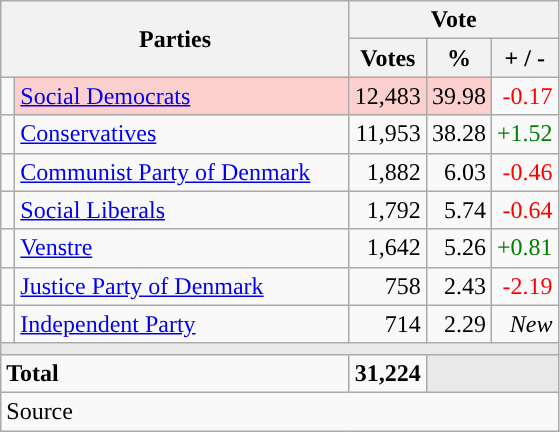<table class="wikitable" style="text-align:right;">
<tr>
<th style="text-align:centre;" rowspan="2" colspan="2" width="225">Parties</th>
<th colspan="3">Vote</th>
</tr>
<tr>
<th width="15">Votes</th>
<th width="15">%</th>
<th width="15">+ / -</th>
</tr>
<tr>
<td width="2" style="color:inherit;background:"></td>
<td bgcolor=#fbd0ce  align="left"><a href='#'>Social Democrats</a></td>
<td bgcolor=#fbd0ce>12,483</td>
<td bgcolor=#fbd0ce>39.98</td>
<td style=color:red;>-0.17</td>
</tr>
<tr>
<td width="2" style="color:inherit;background:"></td>
<td align="left"><a href='#'>Conservatives</a></td>
<td>11,953</td>
<td>38.28</td>
<td style=color:green;>+1.52</td>
</tr>
<tr>
<td width="2" style="color:inherit;background:"></td>
<td align="left"><a href='#'>Communist Party of Denmark</a></td>
<td>1,882</td>
<td>6.03</td>
<td style=color:red;>-0.46</td>
</tr>
<tr>
<td width="2" style="color:inherit;background:"></td>
<td align="left"><a href='#'>Social Liberals</a></td>
<td>1,792</td>
<td>5.74</td>
<td style=color:red;>-0.64</td>
</tr>
<tr>
<td width="2" style="color:inherit;background:"></td>
<td align="left"><a href='#'>Venstre</a></td>
<td>1,642</td>
<td>5.26</td>
<td style=color:green;>+0.81</td>
</tr>
<tr>
<td width="2" style="color:inherit;background:"></td>
<td align="left"><a href='#'>Justice Party of Denmark</a></td>
<td>758</td>
<td>2.43</td>
<td style=color:red;>-2.19</td>
</tr>
<tr>
<td width="2" style="color:inherit;background:"></td>
<td align="left"><a href='#'>Independent Party</a></td>
<td>714</td>
<td>2.29</td>
<td><em>New</em></td>
</tr>
<tr>
<td colspan="7" bgcolor="#E9E9E9"></td>
</tr>
<tr>
<td align="left" colspan="2"><strong>Total</strong></td>
<td><strong>31,224</strong></td>
<td bgcolor="#E9E9E9" colspan="2"></td>
</tr>
<tr>
<td align="left" colspan="6">Source</td>
</tr>
</table>
